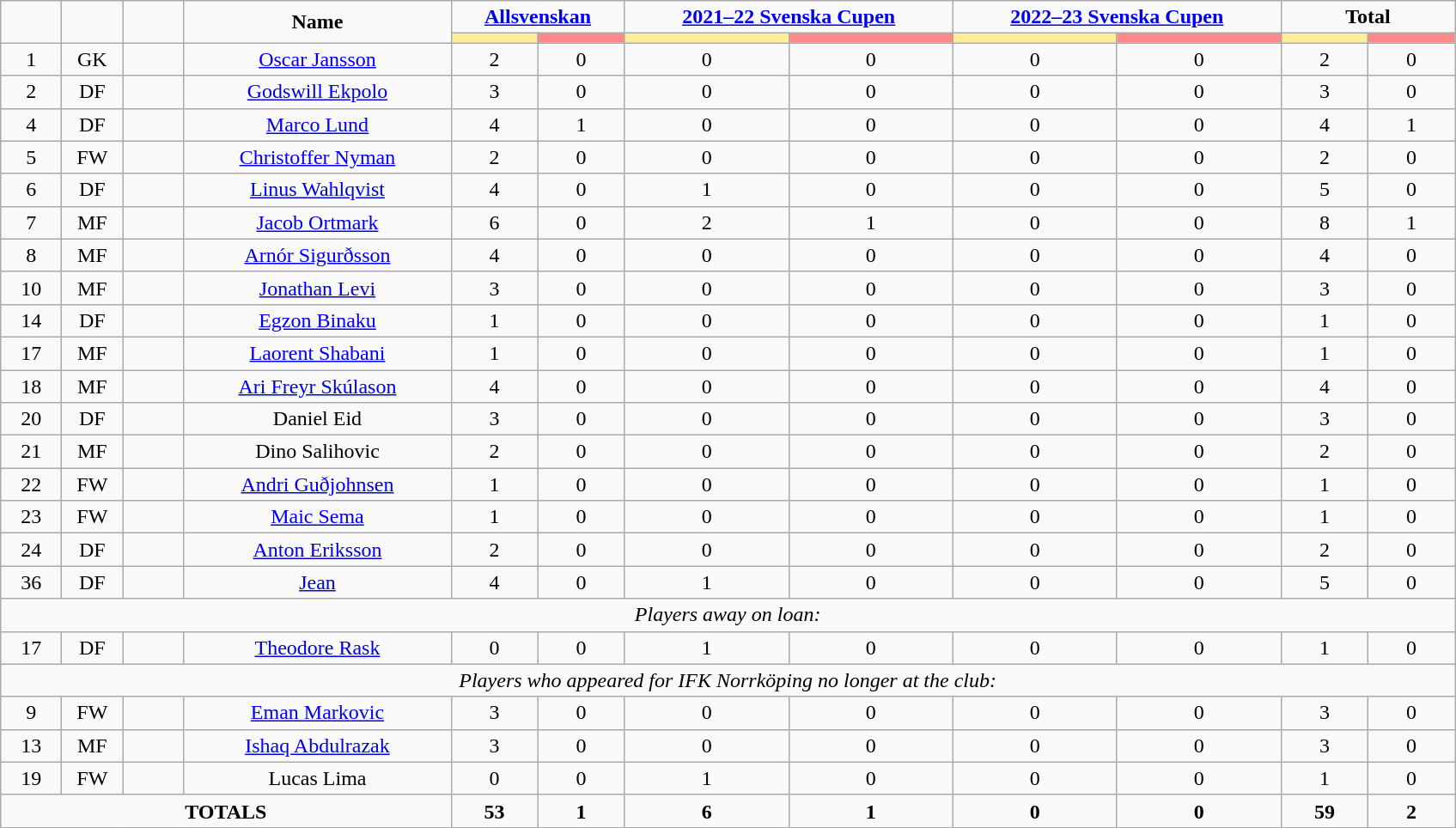<table class="wikitable" style="font-size: 100%; text-align: center;">
<tr>
<td rowspan="2" width=40 align="center"><strong></strong></td>
<td rowspan="2" width=40 align="center"><strong></strong></td>
<td rowspan="2" width=40 align="center"><strong></strong></td>
<td rowspan="2" width=200 align="center"><strong>Name</strong></td>
<td colspan="2" align="center"><strong><a href='#'>Allsvenskan</a></strong></td>
<td colspan="2" align="center"><strong><a href='#'>2021–22 Svenska Cupen</a></strong></td>
<td colspan="2" align="center"><strong><a href='#'>2022–23 Svenska Cupen</a></strong></td>
<td colspan="2" align="center"><strong>Total</strong></td>
</tr>
<tr>
<th width=60 style="background: #FFEE99"></th>
<th width=60 style="background: #FF8888"></th>
<th width=120 style="background: #FFEE99"></th>
<th width=120 style="background: #FF8888"></th>
<th width=120 style="background: #FFEE99"></th>
<th width=120 style="background: #FF8888"></th>
<th width=60 style="background: #FFEE99"></th>
<th width=60 style="background: #FF8888"></th>
</tr>
<tr>
<td>1</td>
<td>GK</td>
<td></td>
<td><a href='#'>Oscar Jansson</a></td>
<td>2</td>
<td>0</td>
<td>0</td>
<td>0</td>
<td>0</td>
<td>0</td>
<td>2</td>
<td>0</td>
</tr>
<tr>
<td>2</td>
<td>DF</td>
<td></td>
<td><a href='#'>Godswill Ekpolo</a></td>
<td>3</td>
<td>0</td>
<td>0</td>
<td>0</td>
<td>0</td>
<td>0</td>
<td>3</td>
<td>0</td>
</tr>
<tr>
<td>4</td>
<td>DF</td>
<td></td>
<td><a href='#'>Marco Lund</a></td>
<td>4</td>
<td>1</td>
<td>0</td>
<td>0</td>
<td>0</td>
<td>0</td>
<td>4</td>
<td>1</td>
</tr>
<tr>
<td>5</td>
<td>FW</td>
<td></td>
<td><a href='#'>Christoffer Nyman</a></td>
<td>2</td>
<td>0</td>
<td>0</td>
<td>0</td>
<td>0</td>
<td>0</td>
<td>2</td>
<td>0</td>
</tr>
<tr>
<td>6</td>
<td>DF</td>
<td></td>
<td><a href='#'>Linus Wahlqvist</a></td>
<td>4</td>
<td>0</td>
<td>1</td>
<td>0</td>
<td>0</td>
<td>0</td>
<td>5</td>
<td>0</td>
</tr>
<tr>
<td>7</td>
<td>MF</td>
<td></td>
<td><a href='#'>Jacob Ortmark</a></td>
<td>6</td>
<td>0</td>
<td>2</td>
<td>1</td>
<td>0</td>
<td>0</td>
<td>8</td>
<td>1</td>
</tr>
<tr>
<td>8</td>
<td>MF</td>
<td></td>
<td><a href='#'>Arnór Sigurðsson</a></td>
<td>4</td>
<td>0</td>
<td>0</td>
<td>0</td>
<td>0</td>
<td>0</td>
<td>4</td>
<td>0</td>
</tr>
<tr>
<td>10</td>
<td>MF</td>
<td></td>
<td><a href='#'>Jonathan Levi</a></td>
<td>3</td>
<td>0</td>
<td>0</td>
<td>0</td>
<td>0</td>
<td>0</td>
<td>3</td>
<td>0</td>
</tr>
<tr>
<td>14</td>
<td>DF</td>
<td></td>
<td><a href='#'>Egzon Binaku</a></td>
<td>1</td>
<td>0</td>
<td>0</td>
<td>0</td>
<td>0</td>
<td>0</td>
<td>1</td>
<td>0</td>
</tr>
<tr>
<td>17</td>
<td>MF</td>
<td></td>
<td><a href='#'>Laorent Shabani</a></td>
<td>1</td>
<td>0</td>
<td>0</td>
<td>0</td>
<td>0</td>
<td>0</td>
<td>1</td>
<td>0</td>
</tr>
<tr>
<td>18</td>
<td>MF</td>
<td></td>
<td><a href='#'>Ari Freyr Skúlason</a></td>
<td>4</td>
<td>0</td>
<td>0</td>
<td>0</td>
<td>0</td>
<td>0</td>
<td>4</td>
<td>0</td>
</tr>
<tr>
<td>20</td>
<td>DF</td>
<td></td>
<td>Daniel Eid</td>
<td>3</td>
<td>0</td>
<td>0</td>
<td>0</td>
<td>0</td>
<td>0</td>
<td>3</td>
<td>0</td>
</tr>
<tr>
<td>21</td>
<td>MF</td>
<td></td>
<td>Dino Salihovic</td>
<td>2</td>
<td>0</td>
<td>0</td>
<td>0</td>
<td>0</td>
<td>0</td>
<td>2</td>
<td>0</td>
</tr>
<tr>
<td>22</td>
<td>FW</td>
<td></td>
<td><a href='#'>Andri Guðjohnsen</a></td>
<td>1</td>
<td>0</td>
<td>0</td>
<td>0</td>
<td>0</td>
<td>0</td>
<td>1</td>
<td>0</td>
</tr>
<tr>
<td>23</td>
<td>FW</td>
<td></td>
<td><a href='#'>Maic Sema</a></td>
<td>1</td>
<td>0</td>
<td>0</td>
<td>0</td>
<td>0</td>
<td>0</td>
<td>1</td>
<td>0</td>
</tr>
<tr>
<td>24</td>
<td>DF</td>
<td></td>
<td><a href='#'>Anton Eriksson</a></td>
<td>2</td>
<td>0</td>
<td>0</td>
<td>0</td>
<td>0</td>
<td>0</td>
<td>2</td>
<td>0</td>
</tr>
<tr>
<td>36</td>
<td>DF</td>
<td></td>
<td><a href='#'>Jean</a></td>
<td>4</td>
<td>0</td>
<td>1</td>
<td>0</td>
<td>0</td>
<td>0</td>
<td>5</td>
<td>0</td>
</tr>
<tr>
<td colspan="12"><em>Players away on loan:</em></td>
</tr>
<tr>
<td>17</td>
<td>DF</td>
<td></td>
<td><a href='#'>Theodore Rask</a></td>
<td>0</td>
<td>0</td>
<td>1</td>
<td>0</td>
<td>0</td>
<td>0</td>
<td>1</td>
<td>0</td>
</tr>
<tr>
<td colspan="12"><em>Players who appeared for IFK Norrköping no longer at the club:</em></td>
</tr>
<tr>
<td>9</td>
<td>FW</td>
<td></td>
<td><a href='#'>Eman Markovic</a></td>
<td>3</td>
<td>0</td>
<td>0</td>
<td>0</td>
<td>0</td>
<td>0</td>
<td>3</td>
<td>0</td>
</tr>
<tr>
<td>13</td>
<td>MF</td>
<td></td>
<td><a href='#'>Ishaq Abdulrazak</a></td>
<td>3</td>
<td>0</td>
<td>0</td>
<td>0</td>
<td>0</td>
<td>0</td>
<td>3</td>
<td>0</td>
</tr>
<tr>
<td>19</td>
<td>FW</td>
<td></td>
<td>Lucas Lima</td>
<td>0</td>
<td>0</td>
<td>1</td>
<td>0</td>
<td>0</td>
<td>0</td>
<td>1</td>
<td>0</td>
</tr>
<tr>
<td colspan="4"><strong>TOTALS</strong></td>
<td><strong>53</strong></td>
<td><strong>1</strong></td>
<td><strong>6</strong></td>
<td><strong>1</strong></td>
<td><strong>0</strong></td>
<td><strong>0</strong></td>
<td><strong>59</strong></td>
<td><strong>2</strong></td>
</tr>
</table>
